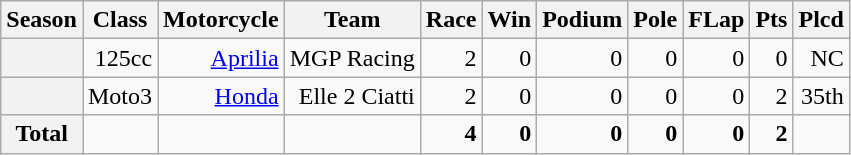<table class="wikitable" style=text-align:right>
<tr>
<th>Season</th>
<th>Class</th>
<th>Motorcycle</th>
<th>Team</th>
<th>Race</th>
<th>Win</th>
<th>Podium</th>
<th>Pole</th>
<th>FLap</th>
<th>Pts</th>
<th>Plcd</th>
</tr>
<tr>
<th></th>
<td>125cc</td>
<td><a href='#'>Aprilia</a></td>
<td>MGP Racing</td>
<td>2</td>
<td>0</td>
<td>0</td>
<td>0</td>
<td>0</td>
<td>0</td>
<td>NC</td>
</tr>
<tr>
<th></th>
<td>Moto3</td>
<td><a href='#'>Honda</a></td>
<td>Elle 2 Ciatti</td>
<td>2</td>
<td>0</td>
<td>0</td>
<td>0</td>
<td>0</td>
<td>2</td>
<td>35th</td>
</tr>
<tr>
<th>Total</th>
<td></td>
<td></td>
<td></td>
<td><strong>4</strong></td>
<td><strong>0</strong></td>
<td><strong>0</strong></td>
<td><strong>0</strong></td>
<td><strong>0</strong></td>
<td><strong>2</strong></td>
<td></td>
</tr>
</table>
